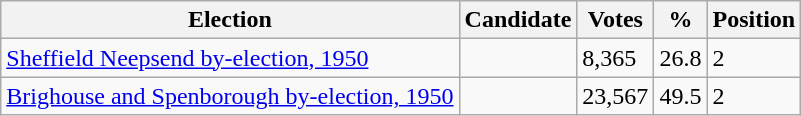<table class="wikitable sortable">
<tr>
<th>Election</th>
<th>Candidate</th>
<th>Votes</th>
<th>%</th>
<th>Position</th>
</tr>
<tr>
<td><a href='#'>Sheffield Neepsend by-election, 1950</a></td>
<td></td>
<td>8,365</td>
<td>26.8</td>
<td>2</td>
</tr>
<tr>
<td><a href='#'>Brighouse and Spenborough by-election, 1950</a></td>
<td></td>
<td>23,567</td>
<td>49.5</td>
<td>2</td>
</tr>
</table>
